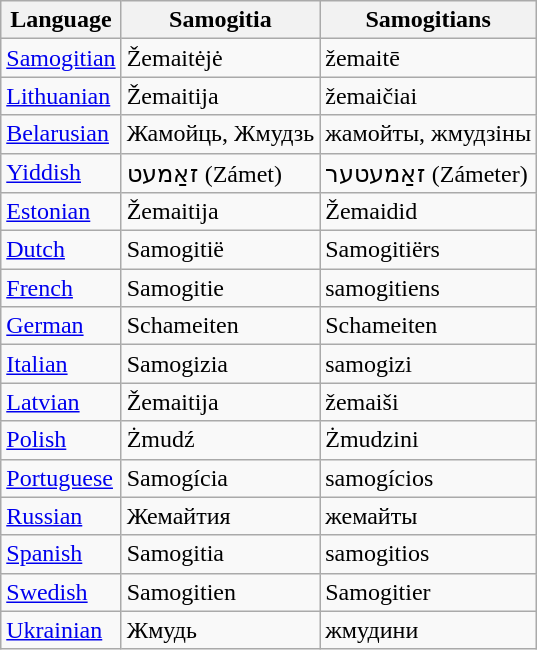<table class="wikitable">
<tr>
<th>Language</th>
<th>Samogitia</th>
<th>Samogitians</th>
</tr>
<tr>
<td><a href='#'>Samogitian</a></td>
<td>Žemaitėjė</td>
<td>žemaitē</td>
</tr>
<tr>
<td><a href='#'>Lithuanian</a></td>
<td>Žemaitija</td>
<td>žemaičiai</td>
</tr>
<tr>
<td><a href='#'>Belarusian</a></td>
<td>Жамойць, Жмудзь</td>
<td>жамойты, жмудзіны</td>
</tr>
<tr>
<td><a href='#'>Yiddish</a></td>
<td>זאַמעט (Zámet)</td>
<td>זאַמעטער (Zámeter)</td>
</tr>
<tr>
<td><a href='#'>Estonian</a></td>
<td>Žemaitija</td>
<td>Žemaidid</td>
</tr>
<tr>
<td><a href='#'>Dutch</a></td>
<td>Samogitië</td>
<td>Samogitiërs</td>
</tr>
<tr>
<td><a href='#'>French</a></td>
<td>Samogitie</td>
<td>samogitiens</td>
</tr>
<tr>
<td><a href='#'>German</a></td>
<td>Schameiten</td>
<td>Schameiten</td>
</tr>
<tr>
<td><a href='#'>Italian</a></td>
<td>Samogizia</td>
<td>samogizi</td>
</tr>
<tr>
<td><a href='#'>Latvian</a></td>
<td>Žemaitija</td>
<td>žemaiši</td>
</tr>
<tr>
<td><a href='#'>Polish</a></td>
<td>Żmudź</td>
<td>Żmudzini</td>
</tr>
<tr>
<td><a href='#'>Portuguese</a></td>
<td>Samogícia</td>
<td>samogícios</td>
</tr>
<tr>
<td><a href='#'>Russian</a></td>
<td>Жемайтия</td>
<td>жемайты</td>
</tr>
<tr>
<td><a href='#'>Spanish</a></td>
<td>Samogitia</td>
<td>samogitios</td>
</tr>
<tr>
<td><a href='#'>Swedish</a></td>
<td>Samogitien</td>
<td>Samogitier</td>
</tr>
<tr>
<td><a href='#'>Ukrainian</a></td>
<td>Жмудь</td>
<td>жмудини</td>
</tr>
</table>
